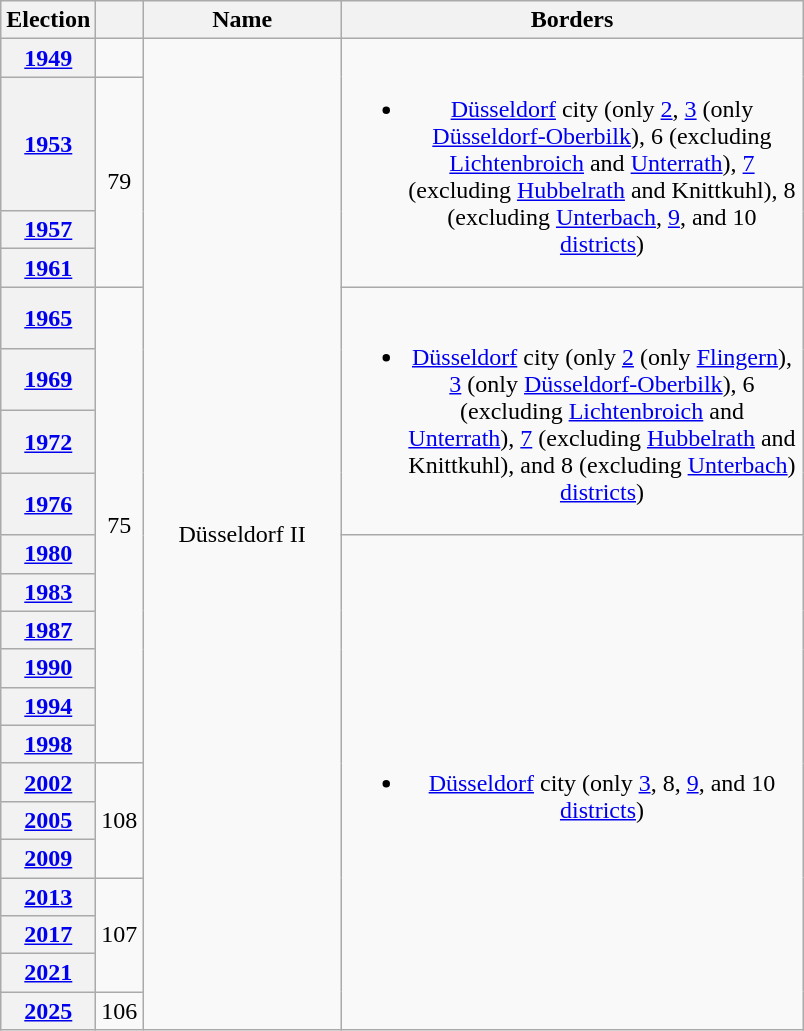<table class=wikitable style="text-align:center">
<tr>
<th>Election</th>
<th></th>
<th width=125px>Name</th>
<th width=300px>Borders</th>
</tr>
<tr>
<th><a href='#'>1949</a></th>
<td></td>
<td rowspan=21>Düsseldorf II</td>
<td rowspan=4><br><ul><li><a href='#'>Düsseldorf</a> city (only <a href='#'>2</a>, <a href='#'>3</a> (only <a href='#'>Düsseldorf-Oberbilk</a>), 6 (excluding <a href='#'>Lichtenbroich</a> and <a href='#'>Unterrath</a>), <a href='#'>7</a> (excluding <a href='#'>Hubbelrath</a> and Knittkuhl), 8 (excluding <a href='#'>Unterbach</a>, <a href='#'>9</a>, and 10 <a href='#'>districts</a>)</li></ul></td>
</tr>
<tr>
<th><a href='#'>1953</a></th>
<td rowspan=3>79</td>
</tr>
<tr>
<th><a href='#'>1957</a></th>
</tr>
<tr>
<th><a href='#'>1961</a></th>
</tr>
<tr>
<th><a href='#'>1965</a></th>
<td rowspan=10>75</td>
<td rowspan=4><br><ul><li><a href='#'>Düsseldorf</a> city (only <a href='#'>2</a> (only <a href='#'>Flingern</a>), <a href='#'>3</a> (only <a href='#'>Düsseldorf-Oberbilk</a>), 6 (excluding <a href='#'>Lichtenbroich</a> and <a href='#'>Unterrath</a>), <a href='#'>7</a> (excluding <a href='#'>Hubbelrath</a> and Knittkuhl), and 8 (excluding <a href='#'>Unterbach</a>) <a href='#'>districts</a>)</li></ul></td>
</tr>
<tr>
<th><a href='#'>1969</a></th>
</tr>
<tr>
<th><a href='#'>1972</a></th>
</tr>
<tr>
<th><a href='#'>1976</a></th>
</tr>
<tr>
<th><a href='#'>1980</a></th>
<td rowspan=13><br><ul><li><a href='#'>Düsseldorf</a> city (only <a href='#'>3</a>, 8, <a href='#'>9</a>, and 10 <a href='#'>districts</a>)</li></ul></td>
</tr>
<tr>
<th><a href='#'>1983</a></th>
</tr>
<tr>
<th><a href='#'>1987</a></th>
</tr>
<tr>
<th><a href='#'>1990</a></th>
</tr>
<tr>
<th><a href='#'>1994</a></th>
</tr>
<tr>
<th><a href='#'>1998</a></th>
</tr>
<tr>
<th><a href='#'>2002</a></th>
<td rowspan=3>108</td>
</tr>
<tr>
<th><a href='#'>2005</a></th>
</tr>
<tr>
<th><a href='#'>2009</a></th>
</tr>
<tr>
<th><a href='#'>2013</a></th>
<td rowspan=3>107</td>
</tr>
<tr>
<th><a href='#'>2017</a></th>
</tr>
<tr>
<th><a href='#'>2021</a></th>
</tr>
<tr>
<th><a href='#'>2025</a></th>
<td>106</td>
</tr>
</table>
